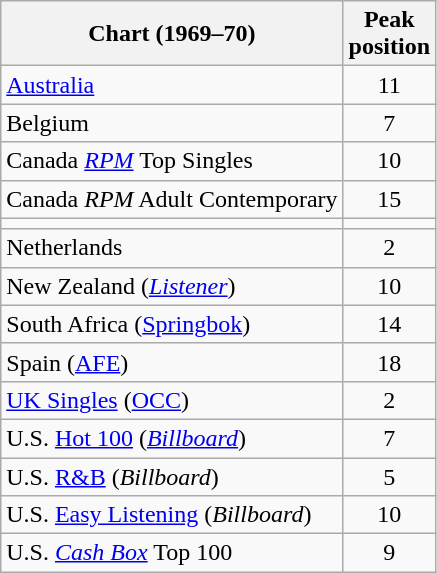<table class="wikitable sortable">
<tr>
<th align="left">Chart (1969–70)</th>
<th align="left">Peak<br>position</th>
</tr>
<tr>
<td><a href='#'>Australia</a></td>
<td style="text-align:center;">11</td>
</tr>
<tr>
<td>Belgium</td>
<td style="text-align:center;">7</td>
</tr>
<tr>
<td>Canada <em><a href='#'>RPM</a></em> Top Singles</td>
<td style="text-align:center;">10</td>
</tr>
<tr>
<td>Canada <em>RPM</em> Adult Contemporary</td>
<td style="text-align:center;">15</td>
</tr>
<tr>
<td></td>
</tr>
<tr>
<td>Netherlands</td>
<td style="text-align:center;">2</td>
</tr>
<tr>
<td>New Zealand (<em><a href='#'>Listener</a></em>)</td>
<td style="text-align:center;">10</td>
</tr>
<tr>
<td>South Africa (<a href='#'>Springbok</a>)</td>
<td style="text-align:center;">14</td>
</tr>
<tr>
<td>Spain (<a href='#'>AFE</a>)</td>
<td style="text-align:center;">18</td>
</tr>
<tr>
<td><a href='#'>UK Singles</a> (<a href='#'>OCC</a>)</td>
<td style="text-align:center;">2</td>
</tr>
<tr>
<td>U.S. <a href='#'>Hot 100</a> (<em><a href='#'>Billboard</a></em>)</td>
<td style="text-align:center;">7</td>
</tr>
<tr>
<td>U.S. <a href='#'>R&B</a> (<em>Billboard</em>)</td>
<td style="text-align:center;">5</td>
</tr>
<tr>
<td>U.S. <a href='#'>Easy Listening</a> (<em>Billboard</em>)</td>
<td style="text-align:center;">10</td>
</tr>
<tr>
<td>U.S. <em><a href='#'>Cash Box</a></em> Top 100</td>
<td style="text-align:center;">9</td>
</tr>
</table>
